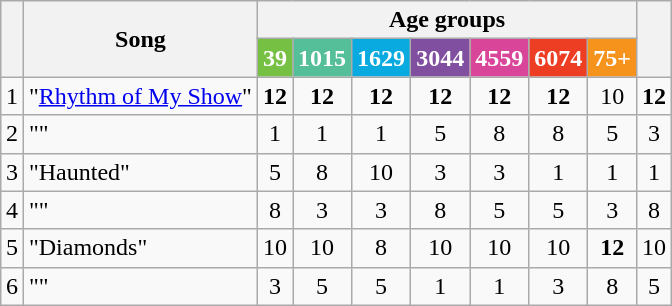<table class="wikitable" style="margin: 1em auto 1em auto; text-align:center;">
<tr>
<th rowspan="2"></th>
<th rowspan="2">Song</th>
<th colspan="7">Age groups</th>
<th rowspan="2"></th>
</tr>
<tr>
<th style="background:#76C043;color:white;">39</th>
<th style="background:#55BF9A;color:white;">1015</th>
<th style="background:#09AAE0;color:white;">1629</th>
<th style="background:#804F9F;color:white;">3044</th>
<th style="background:#D94599;color:white;">4559</th>
<th style="background:#ED3E23;color:white;">6074</th>
<th style="background:#F6931D;color:white;">75+</th>
</tr>
<tr>
<td>1</td>
<td align="left">"<a href='#'>Rhythm of My Show</a>"</td>
<td><strong>12</strong></td>
<td><strong>12</strong></td>
<td><strong>12</strong></td>
<td><strong>12</strong></td>
<td><strong>12</strong></td>
<td><strong>12</strong></td>
<td>10</td>
<td><strong>12</strong></td>
</tr>
<tr>
<td>2</td>
<td align="left">""</td>
<td>1</td>
<td>1</td>
<td>1</td>
<td>5</td>
<td>8</td>
<td>8</td>
<td>5</td>
<td>3</td>
</tr>
<tr>
<td>3</td>
<td align="left">"Haunted"</td>
<td>5</td>
<td>8</td>
<td>10</td>
<td>3</td>
<td>3</td>
<td>1</td>
<td>1</td>
<td>1</td>
</tr>
<tr>
<td>4</td>
<td align="left">""</td>
<td>8</td>
<td>3</td>
<td>3</td>
<td>8</td>
<td>5</td>
<td>5</td>
<td>3</td>
<td>8</td>
</tr>
<tr>
<td>5</td>
<td align="left">"Diamonds"</td>
<td>10</td>
<td>10</td>
<td>8</td>
<td>10</td>
<td>10</td>
<td>10</td>
<td><strong>12</strong></td>
<td>10</td>
</tr>
<tr>
<td>6</td>
<td align="left">""</td>
<td>3</td>
<td>5</td>
<td>5</td>
<td>1</td>
<td>1</td>
<td>3</td>
<td>8</td>
<td>5</td>
</tr>
</table>
